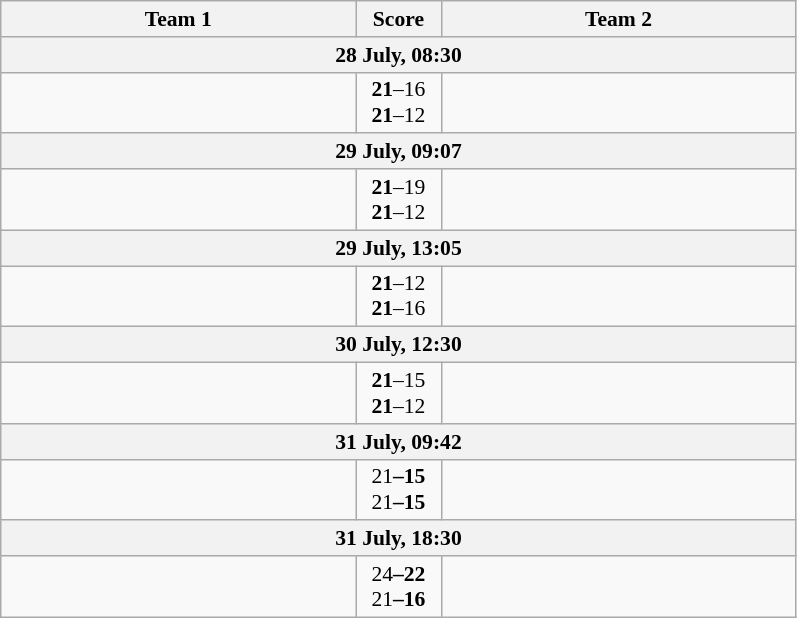<table class="wikitable" style="text-align: center; font-size:90% ">
<tr>
<th align="right" width="230">Team 1</th>
<th width="50">Score</th>
<th align="left" width="230">Team 2</th>
</tr>
<tr>
<th colspan=3>28 July, 08:30</th>
</tr>
<tr>
<td align=right><strong></strong></td>
<td align=center><strong>21</strong>–16<br><strong>21</strong>–12</td>
<td align=left></td>
</tr>
<tr>
<th colspan=3>29 July, 09:07</th>
</tr>
<tr>
<td align=right><strong></strong></td>
<td align=center><strong>21</strong>–19<br><strong>21</strong>–12</td>
<td align=left></td>
</tr>
<tr>
<th colspan=3>29 July, 13:05</th>
</tr>
<tr>
<td align=right><strong></strong></td>
<td align=center><strong>21</strong>–12<br><strong>21</strong>–16</td>
<td align=left></td>
</tr>
<tr>
<th colspan=3>30 July, 12:30</th>
</tr>
<tr>
<td align=right><strong></strong></td>
<td align=center><strong>21</strong>–15<br><strong>21</strong>–12</td>
<td align=left></td>
</tr>
<tr>
<th colspan=3>31 July, 09:42</th>
</tr>
<tr>
<td align=right><strong></td>
<td align=center></strong>21<strong>–15<br></strong>21<strong>–15</td>
<td align=left></td>
</tr>
<tr>
<th colspan=3>31 July, 18:30</th>
</tr>
<tr>
<td align=right></strong><strong></td>
<td align=center></strong>24<strong>–22<br></strong>21<strong>–16</td>
<td align=left></td>
</tr>
</table>
